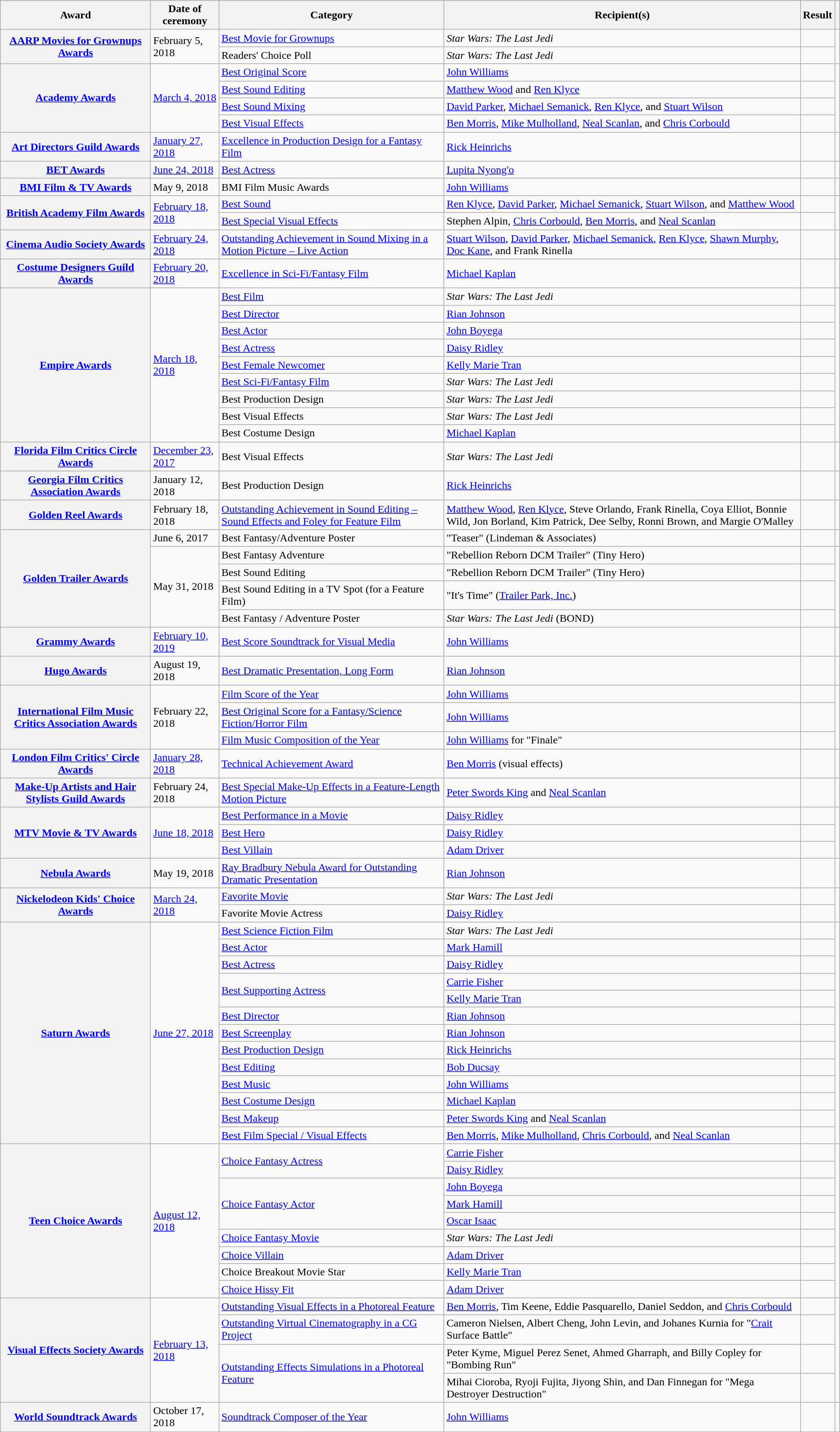<table class="wikitable sortable plainrowheaders">
<tr style="background:#ccc; text-align:center;">
<th scope="col">Award</th>
<th scope="col">Date of ceremony</th>
<th scope="col">Category</th>
<th scope="col">Recipient(s)</th>
<th scope="col">Result</th>
<th scope="col" class="unsortable"></th>
</tr>
<tr>
<th scope="rowgroup" rowspan="2"><a href='#'>AARP Movies for Grownups Awards</a></th>
<td rowspan="2">February 5, 2018</td>
<td><a href='#'>Best Movie for Grownups</a></td>
<td><em>Star Wars: The Last Jedi</em></td>
<td></td>
<td rowspan="2" style="text-align:center;"></td>
</tr>
<tr>
<td>Readers' Choice Poll</td>
<td><em>Star Wars: The Last Jedi</em></td>
<td></td>
</tr>
<tr>
<th scope="rowgroup" rowspan="4"><a href='#'>Academy Awards</a></th>
<td rowspan="4"><a href='#'>March 4, 2018</a></td>
<td><a href='#'>Best Original Score</a></td>
<td data-sort-value="Williams, John"><a href='#'>John Williams</a></td>
<td></td>
<td rowspan="4" style="text-align:center;"></td>
</tr>
<tr>
<td><a href='#'>Best Sound Editing</a></td>
<td data-sort-value="Wood, Matthew and Klyce, Ren"><a href='#'>Matthew Wood</a> and <a href='#'>Ren Klyce</a></td>
<td></td>
</tr>
<tr>
<td><a href='#'>Best Sound Mixing</a></td>
<td data-sort-value="Parker, David; Semanick, Michael; Klyce, Ren; and Wilson, Stuart"><a href='#'>David Parker</a>, <a href='#'>Michael Semanick</a>, <a href='#'>Ren Klyce</a>, and <a href='#'>Stuart Wilson</a></td>
<td></td>
</tr>
<tr>
<td><a href='#'>Best Visual Effects</a></td>
<td data-sort-value="Morris, Ben; Mulholland, Mike; Scanlan, Neal; and Corbould, Chris"><a href='#'>Ben Morris</a>, <a href='#'>Mike Mulholland</a>, <a href='#'>Neal Scanlan</a>, and <a href='#'>Chris Corbould</a></td>
<td></td>
</tr>
<tr>
<th scope="row"><a href='#'>Art Directors Guild Awards</a></th>
<td><a href='#'>January 27, 2018</a></td>
<td><a href='#'>Excellence in Production Design for a Fantasy Film</a></td>
<td data-sort-value="Heinrichs, Rick"><a href='#'>Rick Heinrichs</a></td>
<td></td>
<td style="text-align:center;"></td>
</tr>
<tr>
<th scope="row"><a href='#'>BET Awards</a></th>
<td><a href='#'>June 24, 2018</a></td>
<td><a href='#'>Best Actress</a></td>
<td data-sort-value="Nyong'o, Lupita"><a href='#'>Lupita Nyong'o</a></td>
<td></td>
<td style="text-align:center;"></td>
</tr>
<tr>
<th scope="row"><a href='#'>BMI Film & TV Awards</a></th>
<td>May 9, 2018</td>
<td>BMI Film Music Awards</td>
<td data-sort-value="Williams, John"><a href='#'>John Williams</a></td>
<td></td>
<td style="text-align:center;"></td>
</tr>
<tr>
<th scope="rowgroup" rowspan="2"><a href='#'>British Academy Film Awards</a></th>
<td rowspan="2"><a href='#'>February 18, 2018</a></td>
<td><a href='#'>Best Sound</a></td>
<td data-sort-value="Klyce, Ren; Parker, David; Semanick, Michael; Wilson, Stuart; and Wood, Michael"><a href='#'>Ren Klyce</a>, <a href='#'>David Parker</a>, <a href='#'>Michael Semanick</a>, <a href='#'>Stuart Wilson</a>, and <a href='#'>Matthew Wood</a></td>
<td></td>
<td rowspan="2" style="text-align:center;"></td>
</tr>
<tr>
<td><a href='#'>Best Special Visual Effects</a></td>
<td data-sort-value="Alpin, Stephen; Corbould, Chris; Morris, Ben; and Scanlan, Neal">Stephen Alpin, <a href='#'>Chris Corbould</a>, <a href='#'>Ben Morris</a>, and <a href='#'>Neal Scanlan</a></td>
<td></td>
</tr>
<tr>
<th scope="row"><a href='#'>Cinema Audio Society Awards</a></th>
<td><a href='#'>February 24, 2018</a></td>
<td><a href='#'>Outstanding Achievement in Sound Mixing in a Motion Picture – Live Action</a></td>
<td data-sort-value="Wilson, Stuart; Parker, David; Semanick, Michael; Klyce, Ren; Murphy, Shawn; Kane, Doc; and Rinella, Frank"><a href='#'>Stuart Wilson</a>, <a href='#'>David Parker</a>, <a href='#'>Michael Semanick</a>, <a href='#'>Ren Klyce</a>, <a href='#'>Shawn Murphy</a>, <a href='#'>Doc Kane</a>, and Frank Rinella</td>
<td></td>
<td style="text-align:center;"></td>
</tr>
<tr>
<th scope="row"><a href='#'>Costume Designers Guild Awards</a></th>
<td><a href='#'>February 20, 2018</a></td>
<td><a href='#'>Excellence in Sci-Fi/Fantasy Film</a></td>
<td data-sort-value="Kaplan, Michael"><a href='#'>Michael Kaplan</a></td>
<td></td>
<td style="text-align:center;"></td>
</tr>
<tr>
<th scope="rowgroup" rowspan="9"><a href='#'>Empire Awards</a></th>
<td rowspan="9"><a href='#'>March 18, 2018</a></td>
<td><a href='#'>Best Film</a></td>
<td><em>Star Wars: The Last Jedi</em></td>
<td></td>
<td rowspan=9 style="text-align:center;"></td>
</tr>
<tr>
<td><a href='#'>Best Director</a></td>
<td data-sort-value="Johnson, Rian"><a href='#'>Rian Johnson</a></td>
<td></td>
</tr>
<tr>
<td><a href='#'>Best Actor</a></td>
<td data-sort-value="Boyega, John"><a href='#'>John Boyega</a></td>
<td></td>
</tr>
<tr>
<td><a href='#'>Best Actress</a></td>
<td data-sort-value="Ridley, Daisy"><a href='#'>Daisy Ridley</a></td>
<td></td>
</tr>
<tr>
<td><a href='#'>Best Female Newcomer</a></td>
<td data-sort-value="Tran, kelly Marie"><a href='#'>Kelly Marie Tran</a></td>
<td></td>
</tr>
<tr>
<td><a href='#'>Best Sci-Fi/Fantasy Film</a></td>
<td><em>Star Wars: The Last Jedi</em></td>
<td></td>
</tr>
<tr>
<td>Best Production Design</td>
<td><em>Star Wars: The Last Jedi</em></td>
<td></td>
</tr>
<tr>
<td>Best Visual Effects</td>
<td><em>Star Wars: The Last Jedi</em></td>
<td></td>
</tr>
<tr>
<td>Best Costume Design</td>
<td data-sort-value="Kaplan, Michael"><a href='#'>Michael Kaplan</a></td>
<td></td>
</tr>
<tr>
<th scope="row"><a href='#'>Florida Film Critics Circle Awards</a></th>
<td><a href='#'>December 23, 2017</a></td>
<td>Best Visual Effects</td>
<td><em>Star Wars: The Last Jedi</em></td>
<td></td>
<td style="text-align:center;"><br></td>
</tr>
<tr>
<th scope="row"><a href='#'>Georgia Film Critics Association Awards</a></th>
<td>January 12, 2018</td>
<td>Best Production Design</td>
<td data-sort-value="Heinrichs, Rick"><a href='#'>Rick Heinrichs</a></td>
<td></td>
<td style="text-align:center;"></td>
</tr>
<tr>
<th scope="row"><a href='#'>Golden Reel Awards</a></th>
<td>February 18, 2018</td>
<td><a href='#'>Outstanding Achievement in Sound Editing – Sound Effects and Foley for Feature Film</a></td>
<td data-sort-value="Wood, Matthew; Klyce, Ren; Orlando, Steve; Rinella, Frank; Elliot, Coya; Wild, Bonnie; Borland, Jon; Patrick, Kim; Selby, Dee; Brown, Ronni; and O'Malley, Margie"><a href='#'>Matthew Wood</a>, <a href='#'>Ren Klyce</a>, Steve Orlando, Frank Rinella, Coya Elliot, Bonnie Wild, Jon Borland, Kim Patrick, Dee Selby, Ronni Brown, and Margie O'Malley</td>
<td></td>
<td style="text-align:center;"></td>
</tr>
<tr>
<th scope="rowgroup" rowspan="5"><a href='#'>Golden Trailer Awards</a></th>
<td>June 6, 2017</td>
<td>Best Fantasy/Adventure Poster</td>
<td data-sort-value="Teaser">"Teaser" (Lindeman & Associates)</td>
<td></td>
<td style="text-align:center;"><br></td>
</tr>
<tr>
<td rowspan="4">May 31, 2018</td>
<td>Best Fantasy Adventure</td>
<td data-sort-value="Rebellion Reborn DCM Trailer">"Rebellion Reborn DCM Trailer" (Tiny Hero)</td>
<td></td>
<td rowspan="4" style="text-align:center;"><br></td>
</tr>
<tr>
<td>Best Sound Editing</td>
<td data-sort-value="Rebellion Reborn DCM Trailer">"Rebellion Reborn DCM Trailer" (Tiny Hero)</td>
<td></td>
</tr>
<tr>
<td>Best Sound Editing in a TV Spot (for a Feature Film)</td>
<td data-sort-value="It's Time">"It's Time" (<a href='#'>Trailer Park, Inc.</a>)</td>
<td></td>
</tr>
<tr>
<td>Best Fantasy / Adventure Poster</td>
<td><em>Star Wars: The Last Jedi</em> (BOND)</td>
<td></td>
</tr>
<tr>
<th scope="row"><a href='#'>Grammy Awards</a></th>
<td><a href='#'>February 10, 2019</a></td>
<td><a href='#'>Best Score Soundtrack for Visual Media</a></td>
<td data-sort-value="Williams, John"><a href='#'>John Williams</a></td>
<td></td>
<td style="text-align:center;"></td>
</tr>
<tr>
<th scope="row"><a href='#'>Hugo Awards</a></th>
<td>August 19, 2018</td>
<td><a href='#'>Best Dramatic Presentation, Long Form</a></td>
<td data-sort-value="Johnson, Rian"><a href='#'>Rian Johnson</a></td>
<td></td>
<td style="text-align:center;"></td>
</tr>
<tr>
<th scope="rowgroup" rowspan="3"><a href='#'>International Film Music Critics Association Awards</a></th>
<td rowspan="3">February 22, 2018</td>
<td><a href='#'>Film Score of the Year</a></td>
<td data-sort-value="Williams, John"><a href='#'>John Williams</a></td>
<td></td>
<td rowspan="3" style="text-align:center;"></td>
</tr>
<tr>
<td><a href='#'>Best Original Score for a Fantasy/Science Fiction/Horror Film</a></td>
<td data-sort-value="Williams, John"><a href='#'>John Williams</a></td>
<td></td>
</tr>
<tr>
<td><a href='#'>Film Music Composition of the Year</a></td>
<td data-sort-value="Williams, John"><a href='#'>John Williams</a> for "Finale"</td>
<td></td>
</tr>
<tr>
<th scope="row"><a href='#'>London Film Critics' Circle Awards</a></th>
<td><a href='#'>January 28, 2018</a></td>
<td><a href='#'>Technical Achievement Award</a></td>
<td data-sort-value="Morris, Ben"><a href='#'>Ben Morris</a> (visual effects)</td>
<td></td>
<td style="text-align:center;"><br></td>
</tr>
<tr>
<th scope="row"><a href='#'>Make-Up Artists and Hair Stylists Guild Awards</a></th>
<td>February 24, 2018</td>
<td><a href='#'>Best Special Make-Up Effects in a Feature-Length Motion Picture</a></td>
<td data-sort-value="King, Peter Swords and Scanlan, Neal"><a href='#'>Peter Swords King</a> and <a href='#'>Neal Scanlan</a></td>
<td></td>
<td style="text-align:center;"></td>
</tr>
<tr>
<th scope="rowgroup" rowspan="3"><a href='#'>MTV Movie & TV Awards</a></th>
<td rowspan="3"><a href='#'>June 18, 2018</a></td>
<td><a href='#'>Best Performance in a Movie</a></td>
<td data-sort-value="Ridley, Daisy"><a href='#'>Daisy Ridley</a></td>
<td></td>
<td rowspan="3" style="text-align:center;"></td>
</tr>
<tr>
<td><a href='#'>Best Hero</a></td>
<td data-sort-value="Ridley, Daisy"><a href='#'>Daisy Ridley</a></td>
<td></td>
</tr>
<tr>
<td><a href='#'>Best Villain</a></td>
<td data-sort-value="Driver, Adam"><a href='#'>Adam Driver</a></td>
<td></td>
</tr>
<tr>
<th scope="row"><a href='#'>Nebula Awards</a></th>
<td>May 19, 2018</td>
<td><a href='#'>Ray Bradbury Nebula Award for Outstanding Dramatic Presentation</a></td>
<td data-sort-value="Johnson, Rian"><a href='#'>Rian Johnson</a></td>
<td></td>
<td style="text-align:center;"></td>
</tr>
<tr>
<th scope="rowgroup" rowspan="2"><a href='#'>Nickelodeon Kids' Choice Awards</a></th>
<td rowspan="2"><a href='#'>March 24, 2018</a></td>
<td><a href='#'>Favorite Movie</a></td>
<td><em>Star Wars: The Last Jedi</em></td>
<td></td>
<td rowspan=2 style="text-align:center;"></td>
</tr>
<tr>
<td>Favorite Movie Actress</td>
<td data-sort-value="Ridley, Daisy"><a href='#'>Daisy Ridley</a></td>
<td></td>
</tr>
<tr>
<th scope="rowgroup" rowspan="13"><a href='#'>Saturn Awards</a></th>
<td rowspan="13"><a href='#'>June 27, 2018</a></td>
<td><a href='#'>Best Science Fiction Film</a></td>
<td><em>Star Wars: The Last Jedi</em></td>
<td></td>
<td rowspan="13" style="text-align:center;"><br></td>
</tr>
<tr>
<td><a href='#'>Best Actor</a></td>
<td data-sort-value="Hamill, Mark"><a href='#'>Mark Hamill</a></td>
<td></td>
</tr>
<tr>
<td><a href='#'>Best Actress</a></td>
<td data-sort-value="Ridley, Daisy"><a href='#'>Daisy Ridley</a></td>
<td></td>
</tr>
<tr>
<td rowspan=2><a href='#'>Best Supporting Actress</a></td>
<td data-sort-value="Fisher, Carrie"><a href='#'>Carrie Fisher</a></td>
<td></td>
</tr>
<tr>
<td data-sort-value="Tran, Kelly Marie"><a href='#'>Kelly Marie Tran</a></td>
<td></td>
</tr>
<tr>
<td><a href='#'>Best Director</a></td>
<td data-sort-value="Johnson, Rian"><a href='#'>Rian Johnson</a></td>
<td></td>
</tr>
<tr>
<td><a href='#'>Best Screenplay</a></td>
<td data-sort-value="Johnson, Rian"><a href='#'>Rian Johnson</a></td>
<td></td>
</tr>
<tr>
<td><a href='#'>Best Production Design</a></td>
<td data-sort-value="Heinrichs, Rick"><a href='#'>Rick Heinrichs</a></td>
<td></td>
</tr>
<tr>
<td><a href='#'>Best Editing</a></td>
<td data-sort-value="Ducsay, Bob"><a href='#'>Bob Ducsay</a></td>
<td></td>
</tr>
<tr>
<td><a href='#'>Best Music</a></td>
<td data-sort-value="Williams, John"><a href='#'>John Williams</a></td>
<td></td>
</tr>
<tr>
<td><a href='#'>Best Costume Design</a></td>
<td data-sort-value="Kaplan, Michael"><a href='#'>Michael Kaplan</a></td>
<td></td>
</tr>
<tr>
<td><a href='#'>Best Makeup</a></td>
<td data-sort-value="King, Peter Swords and Scanlan, Neal"><a href='#'>Peter Swords King</a> and <a href='#'>Neal Scanlan</a></td>
<td></td>
</tr>
<tr>
<td><a href='#'>Best Film Special / Visual Effects</a></td>
<td data-sort-value="Morris, Ben; Mulholland, Mike; Corbould, Chris; and Scanlan, Neal"><a href='#'>Ben Morris</a>, <a href='#'>Mike Mulholland</a>, <a href='#'>Chris Corbould</a>, and <a href='#'>Neal Scanlan</a></td>
<td></td>
</tr>
<tr>
<th scope="rowgroup" rowspan="9"><a href='#'>Teen Choice Awards</a></th>
<td rowspan="9"><a href='#'>August 12, 2018</a></td>
<td rowspan="2"><a href='#'>Choice Fantasy Actress</a></td>
<td data-sort-value="Fisher, Carrie"><a href='#'>Carrie Fisher</a></td>
<td></td>
<td rowspan="9" style="text-align:center;"></td>
</tr>
<tr>
<td data-sort-value="Ridley, Daisy"><a href='#'>Daisy Ridley</a></td>
<td></td>
</tr>
<tr>
<td rowspan="3"><a href='#'>Choice Fantasy Actor</a></td>
<td data-sort-value="Boyega, John"><a href='#'>John Boyega</a></td>
<td></td>
</tr>
<tr>
<td data-sort-value="Hamill, Mark"><a href='#'>Mark Hamill</a></td>
<td></td>
</tr>
<tr>
<td data-sort-value="Issac, Oscar"><a href='#'>Oscar Isaac</a></td>
<td></td>
</tr>
<tr>
<td><a href='#'>Choice Fantasy Movie</a></td>
<td><em>Star Wars: The Last Jedi</em></td>
<td></td>
</tr>
<tr>
<td><a href='#'>Choice Villain</a></td>
<td data-sort-value="Driver, Adam"><a href='#'>Adam Driver</a></td>
<td></td>
</tr>
<tr>
<td>Choice Breakout Movie Star</td>
<td data-sort-value="Tran, Kelly Marie"><a href='#'>Kelly Marie Tran</a></td>
<td></td>
</tr>
<tr>
<td><a href='#'>Choice Hissy Fit</a></td>
<td data-sort-value="Driver, Adam"><a href='#'>Adam Driver</a></td>
<td></td>
</tr>
<tr>
<th scope="rowgroup" rowspan="4"><a href='#'>Visual Effects Society Awards</a></th>
<td rowspan="4"><a href='#'>February 13, 2018</a></td>
<td><a href='#'>Outstanding Visual Effects in a Photoreal Feature</a></td>
<td data-sort-value="Morris, Ben; Kenne, Tim; Pasquarello, Eddie; Seddon, Daniel; and Corbould, Chris"><a href='#'>Ben Morris</a>, Tim Keene, Eddie Pasquarello, Daniel Seddon, and <a href='#'>Chris Corbould</a></td>
<td></td>
<td rowspan="4" style="text-align:center;"></td>
</tr>
<tr>
<td><a href='#'>Outstanding Virtual Cinematography in a CG Project</a></td>
<td data-sort-value="Nielsen, Cameron; Cheng, Albert; Levin, John; and Kurnia, Johanes">Cameron Nielsen, Albert Cheng, John Levin, and Johanes Kurnia for "<a href='#'>Crait</a> Surface Battle"</td>
<td></td>
</tr>
<tr>
<td rowspan="2"><a href='#'>Outstanding Effects Simulations in a Photoreal Feature</a></td>
<td data-sort-value="Kyme, Peter; Senet, Miguel Perez; Gharraph, Ahmed; and Copley, Billy">Peter Kyme, Miguel Perez Senet, Ahmed Gharraph, and Billy Copley for "Bombing Run"</td>
<td></td>
</tr>
<tr>
<td data-sort-value="Cioroba, Mihai; Fujita, Ryoji; Shin, Jiyong; and Finnegan, Dan">Mihai Cioroba, Ryoji Fujita, Jiyong Shin, and Dan Finnegan for "Mega Destroyer Destruction"</td>
<td></td>
</tr>
<tr>
<th scope="row"><a href='#'>World Soundtrack Awards</a></th>
<td>October 17, 2018</td>
<td><a href='#'>Soundtrack Composer of the Year</a></td>
<td data-sort-value="Williams, John"><a href='#'>John Williams</a></td>
<td></td>
<td style="text-align:center;"></td>
</tr>
</table>
